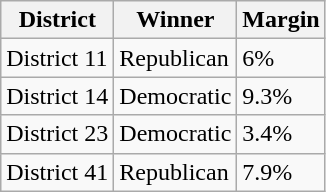<table class="wikitable sortable">
<tr>
<th>District</th>
<th>Winner</th>
<th>Margin</th>
</tr>
<tr>
<td>District 11</td>
<td data-sort-value=1 >Republican</td>
<td>6%</td>
</tr>
<tr>
<td>District 14</td>
<td data-sort-value=1 >Democratic</td>
<td>9.3%</td>
</tr>
<tr>
<td>District 23</td>
<td data-sort-value=1 >Democratic</td>
<td>3.4%</td>
</tr>
<tr>
<td>District 41</td>
<td data-sort-value=1 >Republican</td>
<td>7.9%</td>
</tr>
</table>
